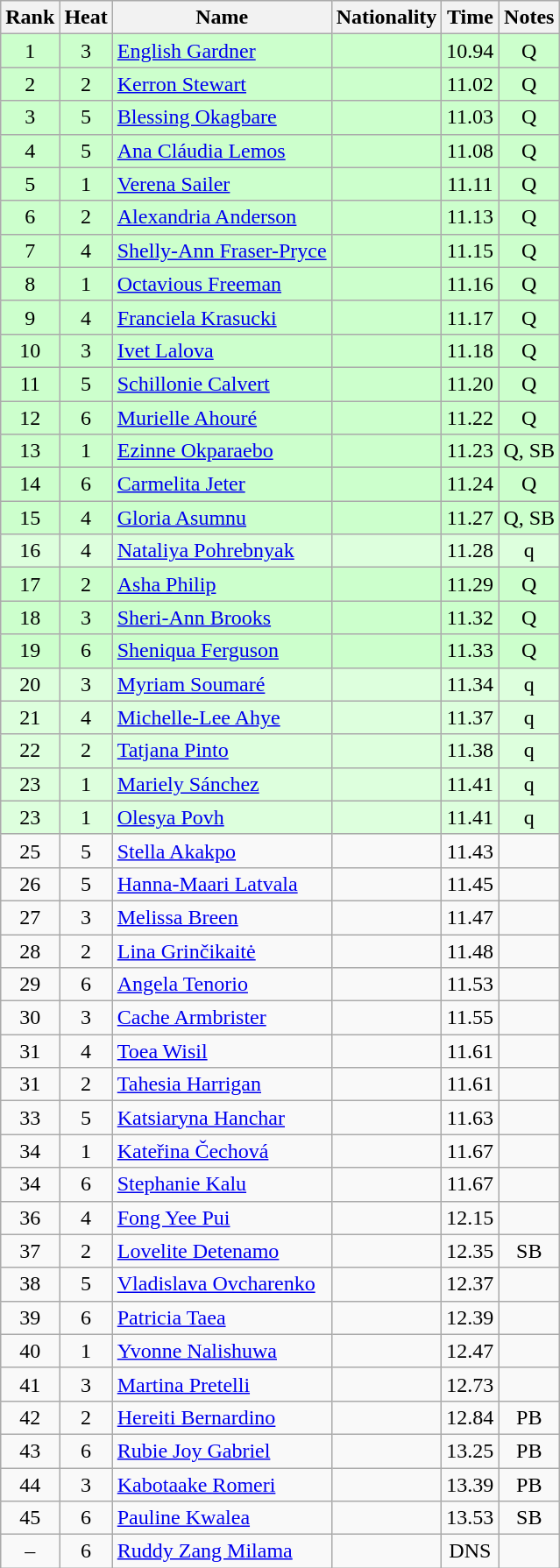<table class="wikitable sortable" style="text-align:center">
<tr>
<th>Rank</th>
<th>Heat</th>
<th>Name</th>
<th>Nationality</th>
<th>Time</th>
<th>Notes</th>
</tr>
<tr bgcolor=ccffcc>
<td>1</td>
<td>3</td>
<td align=left><a href='#'>English Gardner</a></td>
<td align=left></td>
<td>10.94</td>
<td>Q</td>
</tr>
<tr bgcolor=ccffcc>
<td>2</td>
<td>2</td>
<td align=left><a href='#'>Kerron Stewart</a></td>
<td align=left></td>
<td>11.02</td>
<td>Q</td>
</tr>
<tr bgcolor=ccffcc>
<td>3</td>
<td>5</td>
<td align=left><a href='#'>Blessing Okagbare</a></td>
<td align=left></td>
<td>11.03</td>
<td>Q</td>
</tr>
<tr bgcolor=ccffcc>
<td>4</td>
<td>5</td>
<td align=left><a href='#'>Ana Cláudia Lemos</a></td>
<td align=left></td>
<td>11.08</td>
<td>Q</td>
</tr>
<tr bgcolor=ccffcc>
<td>5</td>
<td>1</td>
<td align=left><a href='#'>Verena Sailer</a></td>
<td align=left></td>
<td>11.11</td>
<td>Q</td>
</tr>
<tr bgcolor=ccffcc>
<td>6</td>
<td>2</td>
<td align=left><a href='#'>Alexandria Anderson</a></td>
<td align=left></td>
<td>11.13</td>
<td>Q</td>
</tr>
<tr bgcolor=ccffcc>
<td>7</td>
<td>4</td>
<td align=left><a href='#'>Shelly-Ann Fraser-Pryce</a></td>
<td align=left></td>
<td>11.15</td>
<td>Q</td>
</tr>
<tr bgcolor=ccffcc>
<td>8</td>
<td>1</td>
<td align=left><a href='#'>Octavious Freeman</a></td>
<td align=left></td>
<td>11.16</td>
<td>Q</td>
</tr>
<tr bgcolor=ccffcc>
<td>9</td>
<td>4</td>
<td align=left><a href='#'>Franciela Krasucki</a></td>
<td align=left></td>
<td>11.17</td>
<td>Q</td>
</tr>
<tr bgcolor=ccffcc>
<td>10</td>
<td>3</td>
<td align=left><a href='#'>Ivet Lalova</a></td>
<td align=left></td>
<td>11.18</td>
<td>Q</td>
</tr>
<tr bgcolor=ccffcc>
<td>11</td>
<td>5</td>
<td align=left><a href='#'>Schillonie Calvert</a></td>
<td align=left></td>
<td>11.20</td>
<td>Q</td>
</tr>
<tr bgcolor=ccffcc>
<td>12</td>
<td>6</td>
<td align=left><a href='#'>Murielle Ahouré</a></td>
<td align=left></td>
<td>11.22</td>
<td>Q</td>
</tr>
<tr bgcolor=ccffcc>
<td>13</td>
<td>1</td>
<td align=left><a href='#'>Ezinne Okparaebo</a></td>
<td align=left></td>
<td>11.23</td>
<td>Q, SB</td>
</tr>
<tr bgcolor=ccffcc>
<td>14</td>
<td>6</td>
<td align=left><a href='#'>Carmelita Jeter</a></td>
<td align=left></td>
<td>11.24</td>
<td>Q</td>
</tr>
<tr bgcolor=ccffcc>
<td>15</td>
<td>4</td>
<td align=left><a href='#'>Gloria Asumnu</a></td>
<td align=left></td>
<td>11.27</td>
<td>Q, SB</td>
</tr>
<tr bgcolor=ddffdd>
<td>16</td>
<td>4</td>
<td align=left><a href='#'>Nataliya Pohrebnyak</a></td>
<td align=left></td>
<td>11.28</td>
<td>q</td>
</tr>
<tr bgcolor=ccffcc>
<td>17</td>
<td>2</td>
<td align=left><a href='#'>Asha Philip</a></td>
<td align=left></td>
<td>11.29</td>
<td>Q</td>
</tr>
<tr bgcolor=ccffcc>
<td>18</td>
<td>3</td>
<td align=left><a href='#'>Sheri-Ann Brooks</a></td>
<td align=left></td>
<td>11.32</td>
<td>Q</td>
</tr>
<tr bgcolor=ccffcc>
<td>19</td>
<td>6</td>
<td align=left><a href='#'>Sheniqua Ferguson</a></td>
<td align=left></td>
<td>11.33</td>
<td>Q</td>
</tr>
<tr bgcolor=ddffdd>
<td>20</td>
<td>3</td>
<td align=left><a href='#'>Myriam Soumaré</a></td>
<td align=left></td>
<td>11.34</td>
<td>q</td>
</tr>
<tr bgcolor=ddffdd>
<td>21</td>
<td>4</td>
<td align=left><a href='#'>Michelle-Lee Ahye</a></td>
<td align=left></td>
<td>11.37</td>
<td>q</td>
</tr>
<tr bgcolor=ddffdd>
<td>22</td>
<td>2</td>
<td align=left><a href='#'>Tatjana Pinto</a></td>
<td align=left></td>
<td>11.38</td>
<td>q</td>
</tr>
<tr bgcolor=ddffdd>
<td>23</td>
<td>1</td>
<td align=left><a href='#'>Mariely Sánchez</a></td>
<td align=left></td>
<td>11.41</td>
<td>q</td>
</tr>
<tr bgcolor=ddffdd>
<td>23</td>
<td>1</td>
<td align=left><a href='#'>Olesya Povh</a></td>
<td align=left></td>
<td>11.41</td>
<td>q</td>
</tr>
<tr>
<td>25</td>
<td>5</td>
<td align=left><a href='#'>Stella Akakpo</a></td>
<td align=left></td>
<td>11.43</td>
<td></td>
</tr>
<tr>
<td>26</td>
<td>5</td>
<td align=left><a href='#'>Hanna-Maari Latvala</a></td>
<td align=left></td>
<td>11.45</td>
<td></td>
</tr>
<tr>
<td>27</td>
<td>3</td>
<td align=left><a href='#'>Melissa Breen</a></td>
<td align=left></td>
<td>11.47</td>
<td></td>
</tr>
<tr>
<td>28</td>
<td>2</td>
<td align=left><a href='#'>Lina Grinčikaitė</a></td>
<td align=left></td>
<td>11.48</td>
<td></td>
</tr>
<tr>
<td>29</td>
<td>6</td>
<td align=left><a href='#'>Angela Tenorio</a></td>
<td align=left></td>
<td>11.53</td>
<td></td>
</tr>
<tr>
<td>30</td>
<td>3</td>
<td align=left><a href='#'>Cache Armbrister</a></td>
<td align=left></td>
<td>11.55</td>
<td></td>
</tr>
<tr>
<td>31</td>
<td>4</td>
<td align=left><a href='#'>Toea Wisil</a></td>
<td align=left></td>
<td>11.61</td>
<td></td>
</tr>
<tr>
<td>31</td>
<td>2</td>
<td align=left><a href='#'>Tahesia Harrigan</a></td>
<td align=left></td>
<td>11.61</td>
<td></td>
</tr>
<tr>
<td>33</td>
<td>5</td>
<td align=left><a href='#'>Katsiaryna Hanchar</a></td>
<td align=left></td>
<td>11.63</td>
<td></td>
</tr>
<tr>
<td>34</td>
<td>1</td>
<td align=left><a href='#'>Kateřina Čechová</a></td>
<td align=left></td>
<td>11.67</td>
<td></td>
</tr>
<tr>
<td>34</td>
<td>6</td>
<td align=left><a href='#'>Stephanie Kalu</a></td>
<td align=left></td>
<td>11.67</td>
<td></td>
</tr>
<tr>
<td>36</td>
<td>4</td>
<td align=left><a href='#'>Fong Yee Pui</a></td>
<td align=left></td>
<td>12.15</td>
<td></td>
</tr>
<tr>
<td>37</td>
<td>2</td>
<td align=left><a href='#'>Lovelite Detenamo</a></td>
<td align=left></td>
<td>12.35</td>
<td>SB</td>
</tr>
<tr>
<td>38</td>
<td>5</td>
<td align=left><a href='#'>Vladislava Ovcharenko</a></td>
<td align=left></td>
<td>12.37</td>
<td></td>
</tr>
<tr>
<td>39</td>
<td>6</td>
<td align=left><a href='#'>Patricia Taea</a></td>
<td align=left></td>
<td>12.39</td>
<td></td>
</tr>
<tr>
<td>40</td>
<td>1</td>
<td align=left><a href='#'>Yvonne Nalishuwa</a></td>
<td align=left></td>
<td>12.47</td>
<td></td>
</tr>
<tr>
<td>41</td>
<td>3</td>
<td align=left><a href='#'>Martina Pretelli</a></td>
<td align=left></td>
<td>12.73</td>
<td></td>
</tr>
<tr>
<td>42</td>
<td>2</td>
<td align=left><a href='#'>Hereiti Bernardino</a></td>
<td align=left></td>
<td>12.84</td>
<td>PB</td>
</tr>
<tr>
<td>43</td>
<td>6</td>
<td align=left><a href='#'>Rubie Joy Gabriel</a></td>
<td align=left></td>
<td>13.25</td>
<td>PB</td>
</tr>
<tr>
<td>44</td>
<td>3</td>
<td align=left><a href='#'>Kabotaake Romeri</a></td>
<td align=left></td>
<td>13.39</td>
<td>PB</td>
</tr>
<tr>
<td>45</td>
<td>6</td>
<td align=left><a href='#'>Pauline Kwalea</a></td>
<td align=left></td>
<td>13.53</td>
<td>SB</td>
</tr>
<tr>
<td>–</td>
<td>6</td>
<td align=left><a href='#'>Ruddy Zang Milama</a></td>
<td align=left></td>
<td>DNS</td>
<td></td>
</tr>
</table>
